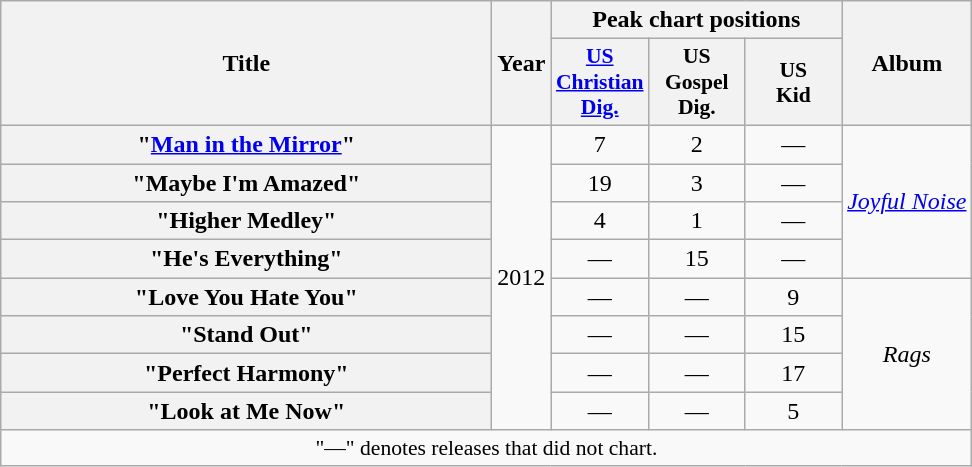<table class="wikitable plainrowheaders" style="text-align:center;">
<tr>
<th scope="col" rowspan="2" style="width:20em;">Title</th>
<th scope="col" rowspan="2">Year</th>
<th scope="col" colspan="3">Peak chart positions</th>
<th scope="col" rowspan="2">Album</th>
</tr>
<tr>
<th scope="col" style="width:4em;font-size:90%;"><a href='#'>US<br>Christian Dig.</a><br></th>
<th scope="col" style="width:4em;font-size:90%;">US<br>Gospel Dig.<br></th>
<th scope="col" style="width:4em;font-size:90%;">US<br>Kid<br></th>
</tr>
<tr>
<th scope="row">"<a href='#'>Man in the Mirror</a>"</th>
<td rowspan="8">2012</td>
<td>7</td>
<td>2</td>
<td>—</td>
<td rowspan="4"><em><a href='#'>Joyful Noise</a></em></td>
</tr>
<tr>
<th scope="row">"Maybe I'm Amazed"<br></th>
<td>19</td>
<td>3</td>
<td>—</td>
</tr>
<tr>
<th scope="row">"Higher Medley"<br></th>
<td>4</td>
<td>1</td>
<td>—</td>
</tr>
<tr>
<th scope="row">"He's Everything"<br></th>
<td>—</td>
<td>15</td>
<td>—</td>
</tr>
<tr>
<th scope="row">"Love You Hate You"<br></th>
<td>—</td>
<td>—</td>
<td>9</td>
<td rowspan="4"><em>Rags</em></td>
</tr>
<tr>
<th scope="row">"Stand Out"<br></th>
<td>—</td>
<td>—</td>
<td>15</td>
</tr>
<tr>
<th scope="row">"Perfect Harmony"<br></th>
<td>—</td>
<td>—</td>
<td>17</td>
</tr>
<tr>
<th scope="row">"Look at Me Now"<br></th>
<td>—</td>
<td>—</td>
<td>5</td>
</tr>
<tr>
<td colspan="6" style="text-align:center; font-size:90%;">"—" denotes releases that did not chart.</td>
</tr>
</table>
